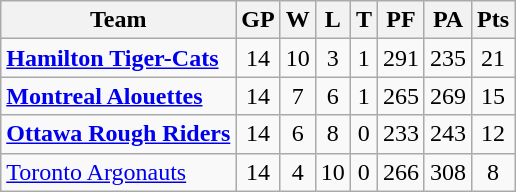<table class="wikitable">
<tr>
<th>Team</th>
<th>GP</th>
<th>W</th>
<th>L</th>
<th>T</th>
<th>PF</th>
<th>PA</th>
<th>Pts</th>
</tr>
<tr align="center">
<td align="left"><strong><a href='#'>Hamilton Tiger-Cats</a></strong></td>
<td>14</td>
<td>10</td>
<td>3</td>
<td>1</td>
<td>291</td>
<td>235</td>
<td>21</td>
</tr>
<tr align="center">
<td align="left"><strong><a href='#'>Montreal Alouettes</a></strong></td>
<td>14</td>
<td>7</td>
<td>6</td>
<td>1</td>
<td>265</td>
<td>269</td>
<td>15</td>
</tr>
<tr align="center">
<td align="left"><strong><a href='#'>Ottawa Rough Riders</a></strong></td>
<td>14</td>
<td>6</td>
<td>8</td>
<td>0</td>
<td>233</td>
<td>243</td>
<td>12</td>
</tr>
<tr align="center">
<td align="left"><a href='#'>Toronto Argonauts</a></td>
<td>14</td>
<td>4</td>
<td>10</td>
<td>0</td>
<td>266</td>
<td>308</td>
<td>8</td>
</tr>
</table>
